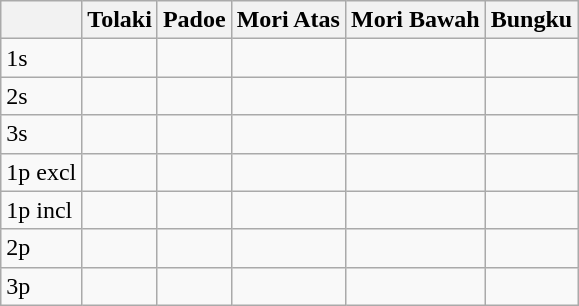<table class="wikitable">
<tr>
<th></th>
<th>Tolaki</th>
<th>Padoe</th>
<th>Mori Atas</th>
<th>Mori Bawah</th>
<th>Bungku</th>
</tr>
<tr>
<td>1s</td>
<td></td>
<td></td>
<td></td>
<td></td>
<td></td>
</tr>
<tr>
<td>2s</td>
<td></td>
<td></td>
<td></td>
<td></td>
<td></td>
</tr>
<tr>
<td>3s</td>
<td></td>
<td></td>
<td></td>
<td></td>
<td></td>
</tr>
<tr>
<td>1p excl</td>
<td></td>
<td></td>
<td></td>
<td></td>
<td></td>
</tr>
<tr>
<td>1p incl</td>
<td></td>
<td></td>
<td></td>
<td></td>
<td></td>
</tr>
<tr>
<td>2p</td>
<td></td>
<td></td>
<td></td>
<td></td>
<td></td>
</tr>
<tr>
<td>3p</td>
<td></td>
<td></td>
<td></td>
<td></td>
<td></td>
</tr>
</table>
